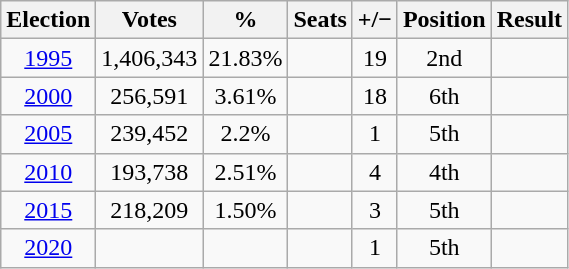<table class="wikitable" style="text-align:center">
<tr>
<th>Election</th>
<th><strong>Votes</strong></th>
<th><strong>%</strong></th>
<th>Seats</th>
<th>+/−</th>
<th><strong>Position</strong></th>
<th><strong>Result</strong></th>
</tr>
<tr>
<td><a href='#'>1995</a></td>
<td>1,406,343</td>
<td>21.83%</td>
<td></td>
<td> 19</td>
<td> 2nd</td>
<td></td>
</tr>
<tr>
<td><a href='#'>2000</a></td>
<td>256,591</td>
<td>3.61%</td>
<td></td>
<td> 18</td>
<td> 6th</td>
<td></td>
</tr>
<tr>
<td><a href='#'>2005</a></td>
<td>239,452</td>
<td>2.2%</td>
<td></td>
<td> 1</td>
<td> 5th</td>
<td></td>
</tr>
<tr>
<td><a href='#'>2010</a></td>
<td>193,738</td>
<td>2.51%</td>
<td></td>
<td> 4</td>
<td> 4th</td>
<td></td>
</tr>
<tr>
<td><a href='#'>2015</a></td>
<td>218,209</td>
<td>1.50%</td>
<td></td>
<td> 3</td>
<td> 5th</td>
<td></td>
</tr>
<tr>
<td><a href='#'>2020</a></td>
<td></td>
<td></td>
<td></td>
<td> 1</td>
<td> 5th</td>
<td></td>
</tr>
</table>
